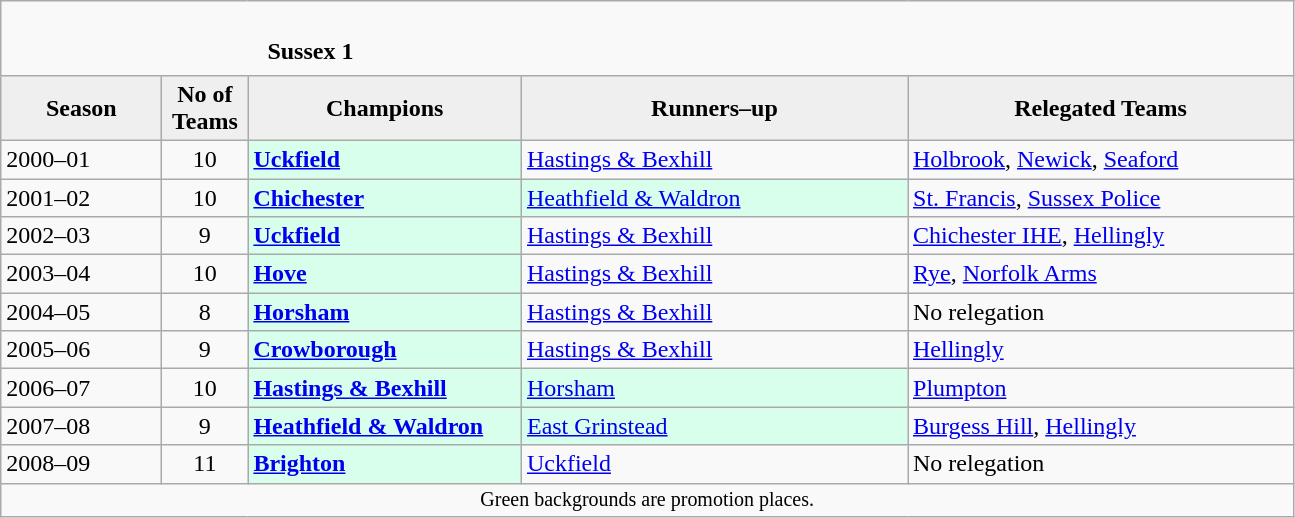<table class="wikitable" style="text-align: left;">
<tr>
<td colspan="11" cellpadding="0" cellspacing="0"><br><table border="0" style="width:100%;" cellpadding="0" cellspacing="0">
<tr>
<td style="width:20%; border:0;"></td>
<td style="border:0;"><strong>Sussex 1</strong></td>
<td style="width:20%; border:0;"></td>
</tr>
</table>
</td>
</tr>
<tr>
<th style="background:#efefef; width:100px;">Season</th>
<th style="background:#efefef; width:50px;">No of Teams</th>
<th style="background:#efefef; width:175px;">Champions</th>
<th style="background:#efefef; width:250px;">Runners–up</th>
<th style="background:#efefef; width:250px;">Relegated Teams</th>
</tr>
<tr align=left>
<td>2000–01</td>
<td style="text-align: center;">10</td>
<td style="background:#d8ffeb;"><strong><a href='#'>Uckfield</a></strong></td>
<td><a href='#'>Hastings & Bexhill</a></td>
<td><a href='#'>Holbrook</a>, <a href='#'>Newick</a>, <a href='#'>Seaford</a></td>
</tr>
<tr>
<td>2001–02</td>
<td style="text-align: center;">10</td>
<td style="background:#d8ffeb;"><strong><a href='#'>Chichester</a></strong></td>
<td style="background:#d8ffeb;"><a href='#'>Heathfield & Waldron</a></td>
<td><a href='#'>St. Francis</a>, <a href='#'>Sussex Police</a></td>
</tr>
<tr>
<td>2002–03</td>
<td style="text-align: center;">9</td>
<td style="background:#d8ffeb;"><strong><a href='#'>Uckfield</a></strong></td>
<td><a href='#'>Hastings & Bexhill</a></td>
<td><a href='#'>Chichester IHE</a>, <a href='#'>Hellingly</a></td>
</tr>
<tr>
<td>2003–04</td>
<td style="text-align: center;">10</td>
<td style="background:#d8ffeb;"><strong><a href='#'>Hove</a></strong></td>
<td><a href='#'>Hastings & Bexhill</a></td>
<td><a href='#'>Rye</a>, <a href='#'>Norfolk Arms</a></td>
</tr>
<tr>
<td>2004–05</td>
<td style="text-align: center;">8</td>
<td style="background:#d8ffeb;"><strong><a href='#'>Horsham</a></strong></td>
<td><a href='#'>Hastings & Bexhill</a></td>
<td>No relegation</td>
</tr>
<tr>
<td>2005–06</td>
<td style="text-align: center;">9</td>
<td style="background:#d8ffeb;"><strong><a href='#'>Crowborough</a></strong></td>
<td><a href='#'>Hastings & Bexhill</a></td>
<td><a href='#'>Hellingly</a></td>
</tr>
<tr>
<td>2006–07</td>
<td style="text-align: center;">10</td>
<td style="background:#d8ffeb;"><strong><a href='#'>Hastings & Bexhill</a></strong></td>
<td style="background:#d8ffeb;"><a href='#'>Horsham</a></td>
<td><a href='#'>Plumpton</a></td>
</tr>
<tr>
<td>2007–08</td>
<td style="text-align: center;">9</td>
<td style="background:#d8ffeb;"><strong><a href='#'>Heathfield & Waldron</a></strong></td>
<td style="background:#d8ffeb;"><a href='#'>East Grinstead</a></td>
<td><a href='#'>Burgess Hill</a>, <a href='#'>Hellingly</a></td>
</tr>
<tr>
<td>2008–09</td>
<td style="text-align: center;">11</td>
<td style="background:#d8ffeb;"><strong><a href='#'>Brighton</a></strong></td>
<td><a href='#'>Uckfield</a></td>
<td>No relegation</td>
</tr>
<tr>
<td colspan="15"  style="border:0; font-size:smaller; text-align:center;">Green backgrounds are promotion places.</td>
</tr>
</table>
